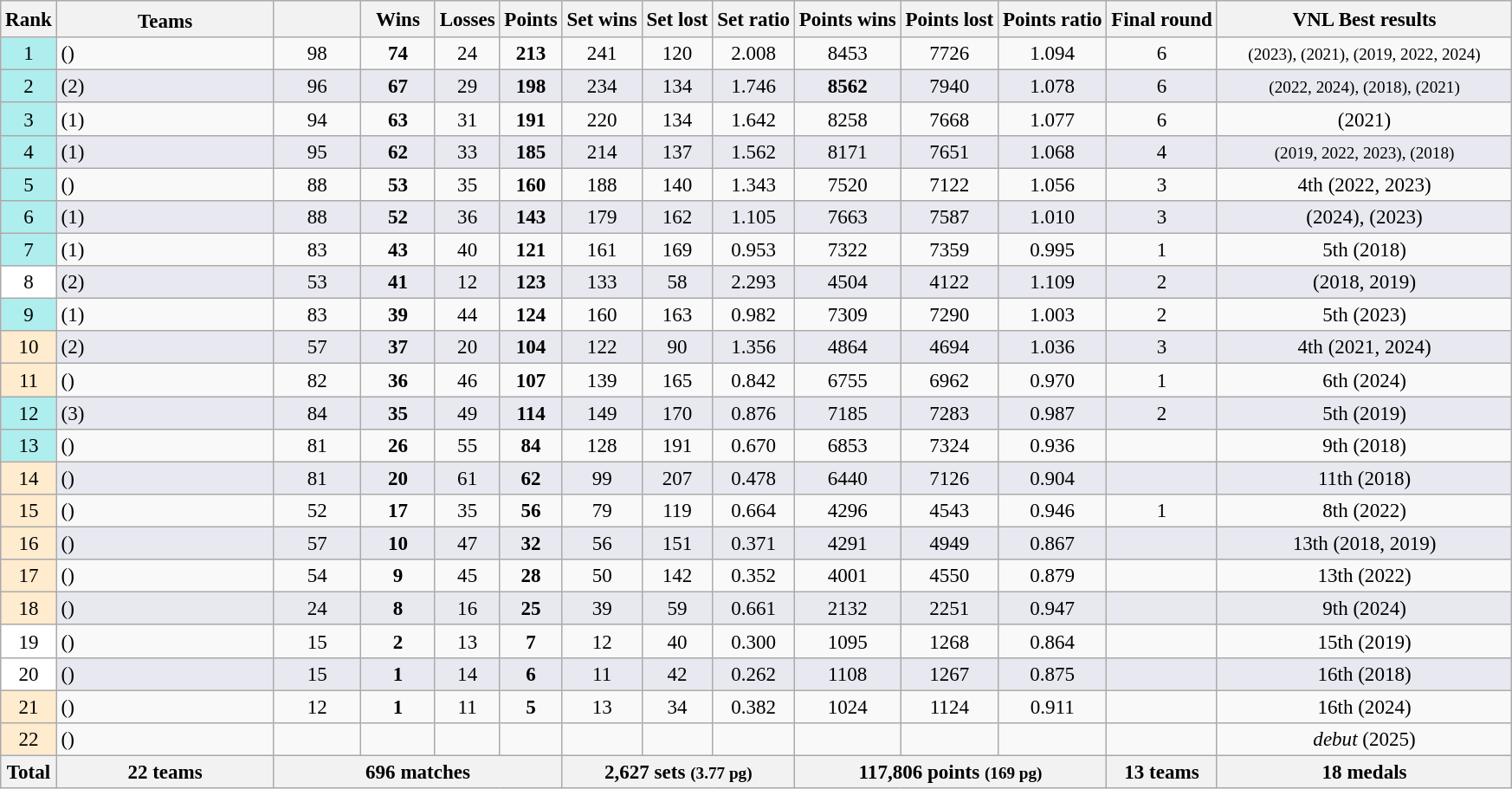<table class="sortable wikitable" style="text-align:center; font-size:96%">
<tr>
<th>Rank</th>
<th width=160px>Teams<sup></sup></th>
<th width=60px></th>
<th width=50px>Wins</th>
<th>Losses</th>
<th>Points</th>
<th>Set wins</th>
<th>Set lost</th>
<th>Set ratio</th>
<th>Points wins</th>
<th>Points lost</th>
<th>Points ratio</th>
<th>Final round</th>
<th width=220px>VNL Best results</th>
</tr>
<tr>
<td style="background:#afeeee;">1</td>
<td align="left"> ()</td>
<td>98</td>
<td><strong>74</strong></td>
<td>24</td>
<td><strong>213</strong></td>
<td>241</td>
<td>120</td>
<td>2.008</td>
<td>8453</td>
<td>7726</td>
<td>1.094</td>
<td>6</td>
<td><small> (2023), (2021), (2019, 2022, 2024) </small></td>
</tr>
<tr bgcolor=#E8E8F0>
<td style="background:#afeeee;">2</td>
<td align="left"> (2)</td>
<td>96</td>
<td><strong>67</strong></td>
<td>29</td>
<td><strong>198</strong></td>
<td>234</td>
<td>134</td>
<td>1.746</td>
<td><strong>8562</strong></td>
<td>7940</td>
<td>1.078</td>
<td>6</td>
<td><small> (2022, 2024),  (2018),  (2021) </small></td>
</tr>
<tr>
<td style="background:#afeeee;">3</td>
<td align="left"> (1)</td>
<td>94</td>
<td><strong>63</strong></td>
<td>31</td>
<td><strong>191</strong></td>
<td>220</td>
<td>134</td>
<td>1.642</td>
<td>8258</td>
<td>7668</td>
<td>1.077</td>
<td>6</td>
<td> (2021)</td>
</tr>
<tr bgcolor=#E8E8F0>
<td style="background:#afeeee;">4</td>
<td align="left"> (1)</td>
<td>95</td>
<td><strong>62</strong></td>
<td>33</td>
<td><strong>185</strong></td>
<td>214</td>
<td>137</td>
<td>1.562</td>
<td>8171</td>
<td>7651</td>
<td>1.068</td>
<td>4</td>
<td><small> (2019, 2022, 2023),  (2018)</small></td>
</tr>
<tr>
<td style="background:#afeeee;">5</td>
<td align="left"> ()</td>
<td>88</td>
<td><strong>53</strong></td>
<td>35</td>
<td><strong>160</strong></td>
<td>188</td>
<td>140</td>
<td>1.343</td>
<td>7520</td>
<td>7122</td>
<td>1.056</td>
<td>3</td>
<td>4th (2022, 2023)</td>
</tr>
<tr bgcolor=#E8E8F0>
<td style="background:#afeeee;">6</td>
<td align="left"> (1)</td>
<td>88</td>
<td><strong>52</strong></td>
<td>36</td>
<td><strong>143</strong></td>
<td>179</td>
<td>162</td>
<td>1.105</td>
<td>7663</td>
<td>7587</td>
<td>1.010</td>
<td>3</td>
<td> (2024),  (2023)</td>
</tr>
<tr>
<td style="background:#afeeee;">7</td>
<td align="left"> (1)</td>
<td>83</td>
<td><strong>43</strong></td>
<td>40</td>
<td><strong>121</strong></td>
<td>161</td>
<td>169</td>
<td>0.953</td>
<td>7322</td>
<td>7359</td>
<td>0.995</td>
<td>1</td>
<td>5th (2018)</td>
</tr>
<tr bgcolor=#E8E8F0>
<td style="background:#ffffff;">8</td>
<td align="left"> (2)</td>
<td>53</td>
<td><strong>41</strong></td>
<td>12</td>
<td><strong>123</strong></td>
<td>133</td>
<td>58</td>
<td>2.293</td>
<td>4504</td>
<td>4122</td>
<td>1.109</td>
<td>2</td>
<td>  (2018, 2019)</td>
</tr>
<tr>
<td style="background:#afeeee;">9</td>
<td align="left"> (1)</td>
<td>83</td>
<td><strong>39</strong></td>
<td>44</td>
<td><strong>124</strong></td>
<td>160</td>
<td>163</td>
<td>0.982</td>
<td>7309</td>
<td>7290</td>
<td>1.003</td>
<td>2</td>
<td>5th (2023)</td>
</tr>
<tr bgcolor=#E8E8F0>
<td style="background:#ffebcd;">10</td>
<td align="left"> (2)</td>
<td>57</td>
<td><strong>37</strong></td>
<td>20</td>
<td><strong>104</strong></td>
<td>122</td>
<td>90</td>
<td>1.356</td>
<td>4864</td>
<td>4694</td>
<td>1.036</td>
<td>3</td>
<td>4th (2021, 2024)</td>
</tr>
<tr>
<td style="background:#ffebcd;">11</td>
<td align="left"> ()</td>
<td>82</td>
<td><strong>36</strong></td>
<td>46</td>
<td><strong>107</strong></td>
<td>139</td>
<td>165</td>
<td>0.842</td>
<td>6755</td>
<td>6962</td>
<td>0.970</td>
<td>1</td>
<td>6th (2024)</td>
</tr>
<tr bgcolor=#E8E8F0>
<td style="background:#afeeee;">12</td>
<td align="left"> (3)</td>
<td>84</td>
<td><strong>35</strong></td>
<td>49</td>
<td><strong>114</strong></td>
<td>149</td>
<td>170</td>
<td>0.876</td>
<td>7185</td>
<td>7283</td>
<td>0.987</td>
<td>2</td>
<td>5th (2019)</td>
</tr>
<tr>
<td style="background:#afeeee;">13</td>
<td align="left"> ()</td>
<td>81</td>
<td><strong>26</strong></td>
<td>55</td>
<td><strong>84</strong></td>
<td>128</td>
<td>191</td>
<td>0.670</td>
<td>6853</td>
<td>7324</td>
<td>0.936</td>
<td></td>
<td>9th (2018)</td>
</tr>
<tr bgcolor=#E8E8F0>
<td style="background:#ffebcd;">14</td>
<td align="left"> ()</td>
<td>81</td>
<td><strong>20</strong></td>
<td>61</td>
<td><strong>62</strong></td>
<td>99</td>
<td>207</td>
<td>0.478</td>
<td>6440</td>
<td>7126</td>
<td>0.904</td>
<td></td>
<td>11th (2018)</td>
</tr>
<tr>
<td style="background:#ffebcd;">15</td>
<td align="left"> ()</td>
<td>52</td>
<td><strong>17</strong></td>
<td>35</td>
<td><strong>56</strong></td>
<td>79</td>
<td>119</td>
<td>0.664</td>
<td>4296</td>
<td>4543</td>
<td>0.946</td>
<td>1</td>
<td>8th (2022)</td>
</tr>
<tr bgcolor=#E8E8F0>
<td style="background:#ffebcd;">16</td>
<td align="left"> ()</td>
<td>57</td>
<td><strong>10</strong></td>
<td>47</td>
<td><strong>32</strong></td>
<td>56</td>
<td>151</td>
<td>0.371</td>
<td>4291</td>
<td>4949</td>
<td>0.867</td>
<td></td>
<td>13th (2018, 2019)</td>
</tr>
<tr>
<td style="background:#ffebcd;">17</td>
<td align="left"> ()</td>
<td>54</td>
<td><strong>9</strong></td>
<td>45</td>
<td><strong>28</strong></td>
<td>50</td>
<td>142</td>
<td>0.352</td>
<td>4001</td>
<td>4550</td>
<td>0.879</td>
<td></td>
<td>13th (2022)</td>
</tr>
<tr bgcolor=#E8E8F0>
<td style="background:#ffebcd;">18</td>
<td align="left"> ()</td>
<td>24</td>
<td><strong>8</strong></td>
<td>16</td>
<td><strong>25</strong></td>
<td>39</td>
<td>59</td>
<td>0.661</td>
<td>2132</td>
<td>2251</td>
<td>0.947</td>
<td></td>
<td>9th (2024)</td>
</tr>
<tr>
<td style="background:#ffffff;">19</td>
<td align="left"> ()</td>
<td>15</td>
<td><strong>2</strong></td>
<td>13</td>
<td><strong>7</strong></td>
<td>12</td>
<td>40</td>
<td>0.300</td>
<td>1095</td>
<td>1268</td>
<td>0.864</td>
<td></td>
<td>15th (2019)</td>
</tr>
<tr bgcolor=#E8E8F0>
<td style="background:#ffffff;">20</td>
<td align="left"> ()</td>
<td>15</td>
<td><strong>1</strong></td>
<td>14</td>
<td><strong>6</strong></td>
<td>11</td>
<td>42</td>
<td>0.262</td>
<td>1108</td>
<td>1267</td>
<td>0.875</td>
<td></td>
<td>16th (2018)</td>
</tr>
<tr>
<td style="background:#ffebcd;">21</td>
<td align="left"> ()</td>
<td>12</td>
<td><strong>1</strong></td>
<td>11</td>
<td><strong>5</strong></td>
<td>13</td>
<td>34</td>
<td>0.382</td>
<td>1024</td>
<td>1124</td>
<td>0.911</td>
<td></td>
<td>16th (2024)</td>
</tr>
<tr>
<td style="background:#ffebcd;">22</td>
<td align="left"> ()</td>
<td></td>
<td></td>
<td></td>
<td></td>
<td></td>
<td></td>
<td></td>
<td></td>
<td></td>
<td></td>
<td></td>
<td><em>debut</em> (2025)</td>
</tr>
<tr>
<th>Total</th>
<th>22 teams</th>
<th colspan="4">696 matches</th>
<th colspan="3">2,627 sets <small>(3.77 pg)</small></th>
<th colspan="3">117,806 points <small>(169 pg)</small></th>
<th>13 teams </th>
<th>18 medals</th>
</tr>
</table>
